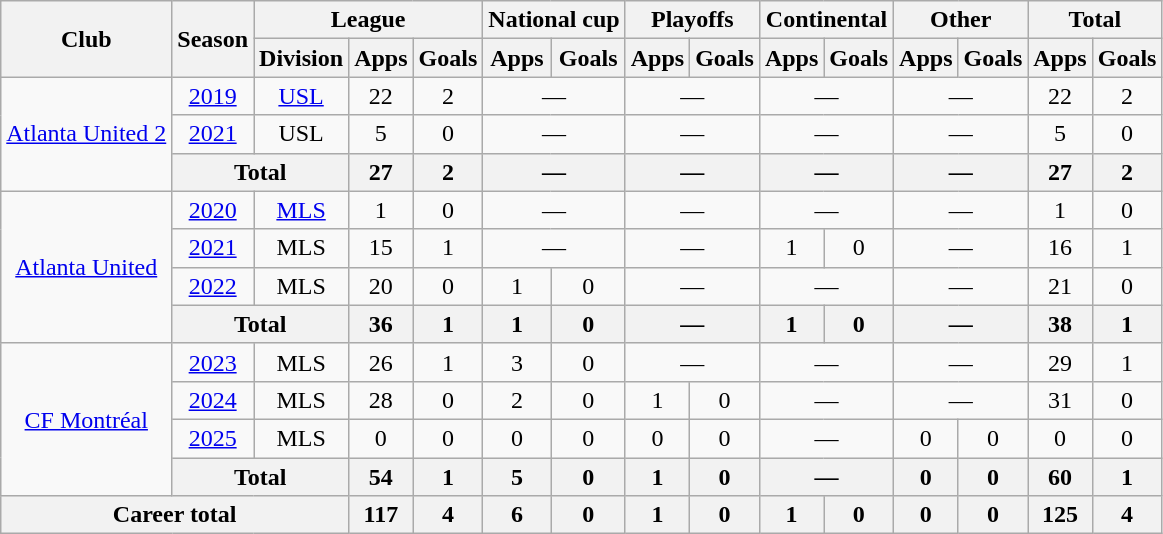<table class=wikitable style=text-align:center>
<tr>
<th rowspan=2>Club</th>
<th rowspan=2>Season</th>
<th colspan=3>League</th>
<th colspan=2>National cup</th>
<th colspan=2>Playoffs</th>
<th colspan=2>Continental</th>
<th colspan=2>Other</th>
<th colspan=2>Total</th>
</tr>
<tr>
<th>Division</th>
<th>Apps</th>
<th>Goals</th>
<th>Apps</th>
<th>Goals</th>
<th>Apps</th>
<th>Goals</th>
<th>Apps</th>
<th>Goals</th>
<th>Apps</th>
<th>Goals</th>
<th>Apps</th>
<th>Goals</th>
</tr>
<tr>
<td rowspan=3><a href='#'>Atlanta United 2</a></td>
<td><a href='#'>2019</a></td>
<td><a href='#'>USL</a></td>
<td>22</td>
<td>2</td>
<td colspan=2>—</td>
<td colspan=2>—</td>
<td colspan=2>—</td>
<td colspan=2>—</td>
<td>22</td>
<td>2</td>
</tr>
<tr>
<td><a href='#'>2021</a></td>
<td>USL</td>
<td>5</td>
<td>0</td>
<td colspan=2>—</td>
<td colspan=2>—</td>
<td colspan=2>—</td>
<td colspan=2>—</td>
<td>5</td>
<td>0</td>
</tr>
<tr>
<th colspan=2>Total</th>
<th>27</th>
<th>2</th>
<th colspan=2>—</th>
<th colspan=2>—</th>
<th colspan=2>—</th>
<th colspan=2>—</th>
<th>27</th>
<th>2</th>
</tr>
<tr>
<td rowspan=4><a href='#'>Atlanta United</a></td>
<td><a href='#'>2020</a></td>
<td><a href='#'>MLS</a></td>
<td>1</td>
<td>0</td>
<td colspan=2>—</td>
<td colspan=2>—</td>
<td colspan=2>—</td>
<td colspan=2>—</td>
<td>1</td>
<td>0</td>
</tr>
<tr>
<td><a href='#'>2021</a></td>
<td>MLS</td>
<td>15</td>
<td>1</td>
<td colspan=2>—</td>
<td colspan=2>—</td>
<td>1</td>
<td>0</td>
<td colspan=2>—</td>
<td>16</td>
<td>1</td>
</tr>
<tr>
<td><a href='#'>2022</a></td>
<td>MLS</td>
<td>20</td>
<td>0</td>
<td>1</td>
<td>0</td>
<td colspan=2>—</td>
<td colspan=2>—</td>
<td colspan=2>—</td>
<td>21</td>
<td>0</td>
</tr>
<tr>
<th colspan=2>Total</th>
<th>36</th>
<th>1</th>
<th>1</th>
<th>0</th>
<th colspan=2>—</th>
<th>1</th>
<th>0</th>
<th colspan=2>—</th>
<th>38</th>
<th>1</th>
</tr>
<tr>
<td rowspan=4><a href='#'>CF Montréal</a></td>
<td><a href='#'>2023</a></td>
<td>MLS</td>
<td>26</td>
<td>1</td>
<td>3</td>
<td>0</td>
<td colspan=2>—</td>
<td colspan=2>—</td>
<td colspan=2>—</td>
<td>29</td>
<td>1</td>
</tr>
<tr>
<td><a href='#'>2024</a></td>
<td>MLS</td>
<td>28</td>
<td>0</td>
<td>2</td>
<td>0</td>
<td>1</td>
<td>0</td>
<td colspan=2>—</td>
<td colspan=2>—</td>
<td>31</td>
<td>0</td>
</tr>
<tr>
<td><a href='#'>2025</a></td>
<td>MLS</td>
<td>0</td>
<td>0</td>
<td>0</td>
<td>0</td>
<td>0</td>
<td>0</td>
<td colspan=2>—</td>
<td>0</td>
<td>0</td>
<td>0</td>
<td>0</td>
</tr>
<tr>
<th colspan=2>Total</th>
<th>54</th>
<th>1</th>
<th>5</th>
<th>0</th>
<th>1</th>
<th>0</th>
<th colspan=2>—</th>
<th>0</th>
<th>0</th>
<th>60</th>
<th>1</th>
</tr>
<tr>
<th colspan=3>Career total</th>
<th>117</th>
<th>4</th>
<th>6</th>
<th>0</th>
<th>1</th>
<th>0</th>
<th>1</th>
<th>0</th>
<th>0</th>
<th>0</th>
<th>125</th>
<th>4</th>
</tr>
</table>
